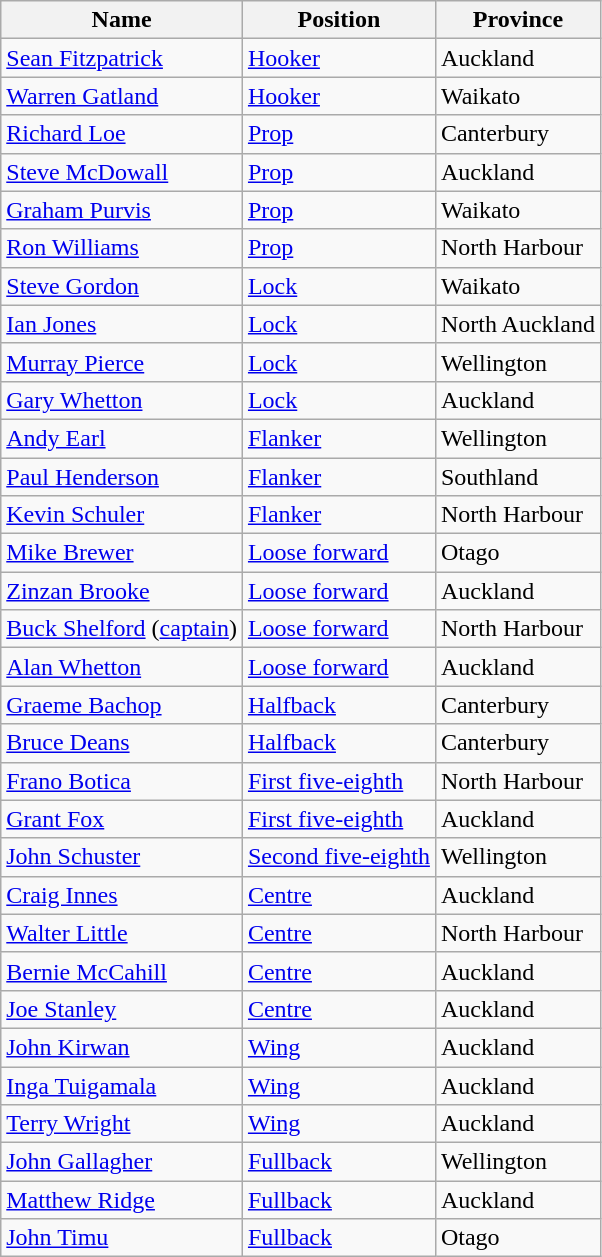<table class="wikitable">
<tr>
<th>Name</th>
<th>Position</th>
<th>Province</th>
</tr>
<tr>
<td><a href='#'>Sean Fitzpatrick</a></td>
<td><a href='#'>Hooker</a></td>
<td>Auckland</td>
</tr>
<tr>
<td><a href='#'>Warren Gatland</a></td>
<td><a href='#'>Hooker</a></td>
<td>Waikato</td>
</tr>
<tr>
<td><a href='#'>Richard Loe</a></td>
<td><a href='#'>Prop</a></td>
<td>Canterbury</td>
</tr>
<tr>
<td><a href='#'>Steve McDowall</a></td>
<td><a href='#'>Prop</a></td>
<td>Auckland</td>
</tr>
<tr>
<td><a href='#'>Graham Purvis</a></td>
<td><a href='#'>Prop</a></td>
<td>Waikato</td>
</tr>
<tr>
<td><a href='#'>Ron Williams</a></td>
<td><a href='#'>Prop</a></td>
<td>North Harbour</td>
</tr>
<tr>
<td><a href='#'>Steve Gordon</a></td>
<td><a href='#'>Lock</a></td>
<td>Waikato</td>
</tr>
<tr>
<td><a href='#'>Ian Jones</a></td>
<td><a href='#'>Lock</a></td>
<td>North Auckland</td>
</tr>
<tr>
<td><a href='#'>Murray Pierce</a></td>
<td><a href='#'>Lock</a></td>
<td>Wellington</td>
</tr>
<tr>
<td><a href='#'>Gary Whetton</a></td>
<td><a href='#'>Lock</a></td>
<td>Auckland</td>
</tr>
<tr>
<td><a href='#'>Andy Earl</a></td>
<td><a href='#'>Flanker</a></td>
<td>Wellington</td>
</tr>
<tr>
<td><a href='#'>Paul Henderson</a></td>
<td><a href='#'>Flanker</a></td>
<td>Southland</td>
</tr>
<tr>
<td><a href='#'>Kevin Schuler</a></td>
<td><a href='#'>Flanker</a></td>
<td>North Harbour</td>
</tr>
<tr>
<td><a href='#'>Mike Brewer</a></td>
<td><a href='#'>Loose forward</a></td>
<td>Otago</td>
</tr>
<tr>
<td><a href='#'>Zinzan Brooke</a></td>
<td><a href='#'>Loose forward</a></td>
<td>Auckland</td>
</tr>
<tr>
<td><a href='#'>Buck Shelford</a> (<a href='#'>captain</a>)</td>
<td><a href='#'>Loose forward</a></td>
<td>North Harbour</td>
</tr>
<tr>
<td><a href='#'>Alan Whetton</a></td>
<td><a href='#'>Loose forward</a></td>
<td>Auckland</td>
</tr>
<tr>
<td><a href='#'>Graeme Bachop</a></td>
<td><a href='#'>Halfback</a></td>
<td>Canterbury</td>
</tr>
<tr>
<td><a href='#'>Bruce Deans</a></td>
<td><a href='#'>Halfback</a></td>
<td>Canterbury</td>
</tr>
<tr>
<td><a href='#'>Frano Botica</a></td>
<td><a href='#'>First five-eighth</a></td>
<td>North Harbour</td>
</tr>
<tr>
<td><a href='#'>Grant Fox</a></td>
<td><a href='#'>First five-eighth</a></td>
<td>Auckland</td>
</tr>
<tr>
<td><a href='#'>John Schuster</a></td>
<td><a href='#'>Second five-eighth</a></td>
<td>Wellington</td>
</tr>
<tr>
<td><a href='#'>Craig Innes</a></td>
<td><a href='#'>Centre</a></td>
<td>Auckland</td>
</tr>
<tr>
<td><a href='#'>Walter Little</a></td>
<td><a href='#'>Centre</a></td>
<td>North Harbour</td>
</tr>
<tr>
<td><a href='#'>Bernie McCahill</a></td>
<td><a href='#'>Centre</a></td>
<td>Auckland</td>
</tr>
<tr>
<td><a href='#'>Joe Stanley</a></td>
<td><a href='#'>Centre</a></td>
<td>Auckland</td>
</tr>
<tr>
<td><a href='#'>John Kirwan</a></td>
<td><a href='#'>Wing</a></td>
<td>Auckland</td>
</tr>
<tr>
<td><a href='#'>Inga Tuigamala</a></td>
<td><a href='#'>Wing</a></td>
<td>Auckland</td>
</tr>
<tr>
<td><a href='#'>Terry Wright</a></td>
<td><a href='#'>Wing</a></td>
<td>Auckland</td>
</tr>
<tr>
<td><a href='#'>John Gallagher</a></td>
<td><a href='#'>Fullback</a></td>
<td>Wellington</td>
</tr>
<tr>
<td><a href='#'>Matthew Ridge</a></td>
<td><a href='#'>Fullback</a></td>
<td>Auckland</td>
</tr>
<tr>
<td><a href='#'>John Timu</a></td>
<td><a href='#'>Fullback</a></td>
<td>Otago</td>
</tr>
</table>
